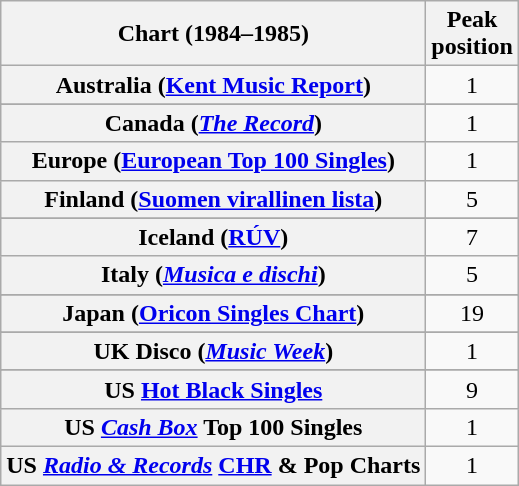<table class="wikitable sortable plainrowheaders" style="text-align:center">
<tr>
<th scope="col">Chart (1984–1985)</th>
<th scope="col">Peak<br>position</th>
</tr>
<tr>
<th scope="row">Australia (<a href='#'>Kent Music Report</a>)</th>
<td>1</td>
</tr>
<tr>
</tr>
<tr>
</tr>
<tr>
</tr>
<tr>
<th scope="row">Canada (<a href='#'><em>The Record</em></a>)</th>
<td>1</td>
</tr>
<tr>
<th scope="row">Europe (<a href='#'>European Top 100 Singles</a>)</th>
<td>1</td>
</tr>
<tr>
<th scope="row">Finland (<a href='#'>Suomen virallinen lista</a>)</th>
<td>5</td>
</tr>
<tr>
</tr>
<tr>
</tr>
<tr>
<th scope="row">Iceland (<a href='#'>RÚV</a>)</th>
<td align="center">7</td>
</tr>
<tr>
<th scope="row">Italy (<em><a href='#'>Musica e dischi</a></em>)</th>
<td>5</td>
</tr>
<tr>
</tr>
<tr>
<th scope="row">Japan (<a href='#'>Oricon Singles Chart</a>)</th>
<td>19</td>
</tr>
<tr>
</tr>
<tr>
</tr>
<tr>
</tr>
<tr>
</tr>
<tr>
</tr>
<tr>
</tr>
<tr>
</tr>
<tr>
<th scope="row">UK Disco (<em><a href='#'>Music Week</a></em>)</th>
<td>1</td>
</tr>
<tr>
</tr>
<tr>
</tr>
<tr>
</tr>
<tr>
<th scope="row">US <a href='#'>Hot Black Singles</a></th>
<td>9</td>
</tr>
<tr>
<th scope="row">US <em><a href='#'>Cash Box</a></em> Top 100 Singles</th>
<td>1</td>
</tr>
<tr>
<th scope="row">US <em><a href='#'>Radio & Records</a></em> <a href='#'>CHR</a> & Pop Charts</th>
<td>1</td>
</tr>
</table>
